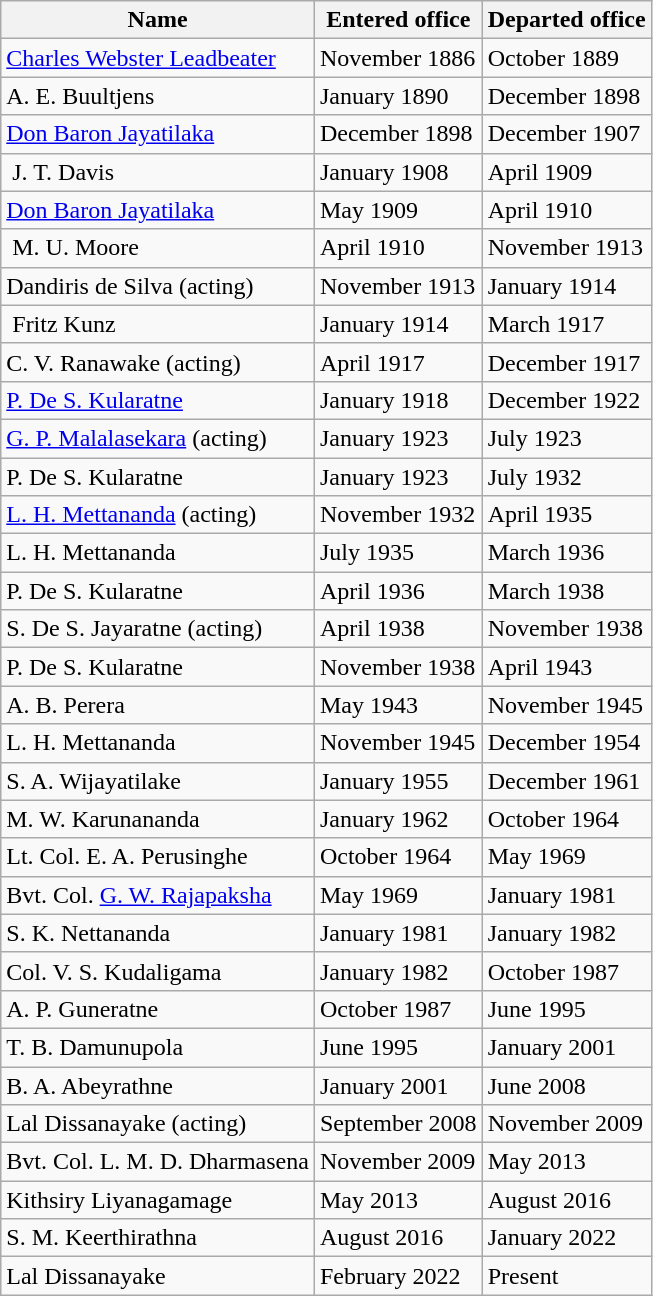<table class="wikitable plainrowheaders">
<tr>
<th scope="col">Name</th>
<th scope="col">Entered office</th>
<th scope="col">Departed office</th>
</tr>
<tr>
<td><a href='#'>Charles Webster Leadbeater</a></td>
<td>November 1886</td>
<td>October 1889</td>
</tr>
<tr>
<td>A. E. Buultjens</td>
<td>January 1890</td>
<td>December 1898</td>
</tr>
<tr>
<td><a href='#'>Don Baron Jayatilaka</a></td>
<td>December 1898</td>
<td>December 1907</td>
</tr>
<tr>
<td> J. T. Davis</td>
<td>January 1908</td>
<td>April 1909</td>
</tr>
<tr>
<td><a href='#'>Don Baron Jayatilaka</a></td>
<td>May 1909</td>
<td>April 1910</td>
</tr>
<tr>
<td> M. U. Moore</td>
<td>April 1910</td>
<td>November 1913</td>
</tr>
<tr>
<td>Dandiris de Silva (acting)</td>
<td>November 1913</td>
<td>January 1914</td>
</tr>
<tr>
<td> Fritz Kunz</td>
<td>January 1914</td>
<td>March 1917</td>
</tr>
<tr>
<td>C. V. Ranawake (acting)</td>
<td>April 1917</td>
<td>December 1917</td>
</tr>
<tr>
<td><a href='#'>P. De S. Kularatne</a></td>
<td>January 1918</td>
<td>December 1922</td>
</tr>
<tr>
<td><a href='#'>G. P. Malalasekara</a> (acting)</td>
<td>January 1923</td>
<td>July 1923</td>
</tr>
<tr>
<td>P. De S. Kularatne</td>
<td>January 1923</td>
<td>July 1932</td>
</tr>
<tr>
<td><a href='#'>L. H. Mettananda</a> (acting)</td>
<td>November 1932</td>
<td>April 1935</td>
</tr>
<tr>
<td>L. H. Mettananda</td>
<td>July 1935</td>
<td>March 1936</td>
</tr>
<tr>
<td>P. De S. Kularatne</td>
<td>April 1936</td>
<td>March 1938</td>
</tr>
<tr>
<td>S. De S. Jayaratne (acting)</td>
<td>April 1938</td>
<td>November 1938</td>
</tr>
<tr>
<td>P. De S. Kularatne</td>
<td>November 1938</td>
<td>April 1943</td>
</tr>
<tr>
<td>A. B. Perera</td>
<td>May 1943</td>
<td>November 1945</td>
</tr>
<tr>
<td>L. H. Mettananda</td>
<td>November 1945</td>
<td>December 1954</td>
</tr>
<tr>
<td>S. A. Wijayatilake</td>
<td>January 1955</td>
<td>December 1961</td>
</tr>
<tr>
<td>M. W. Karunananda</td>
<td>January 1962</td>
<td>October 1964</td>
</tr>
<tr>
<td>Lt. Col. E. A. Perusinghe</td>
<td>October 1964</td>
<td>May 1969</td>
</tr>
<tr>
<td>Bvt. Col. <a href='#'>G. W. Rajapaksha</a></td>
<td>May 1969</td>
<td>January 1981</td>
</tr>
<tr>
<td>S. K. Nettananda</td>
<td>January 1981</td>
<td>January 1982</td>
</tr>
<tr>
<td>Col. V. S. Kudaligama</td>
<td>January 1982</td>
<td>October 1987</td>
</tr>
<tr>
<td>A. P. Guneratne</td>
<td>October 1987</td>
<td>June 1995</td>
</tr>
<tr>
<td>T. B. Damunupola</td>
<td>June 1995</td>
<td>January 2001</td>
</tr>
<tr>
<td>B. A. Abeyrathne</td>
<td>January 2001</td>
<td>June 2008</td>
</tr>
<tr>
<td>Lal Dissanayake (acting)</td>
<td>September 2008</td>
<td>November 2009</td>
</tr>
<tr>
<td>Bvt. Col.  L. M. D. Dharmasena</td>
<td>November 2009</td>
<td>May 2013</td>
</tr>
<tr>
<td>Kithsiry Liyanagamage</td>
<td>May 2013</td>
<td>August 2016</td>
</tr>
<tr>
<td>S. M. Keerthirathna</td>
<td>August 2016</td>
<td>January 2022</td>
</tr>
<tr>
<td>Lal Dissanayake</td>
<td>February 2022</td>
<td>Present</td>
</tr>
</table>
